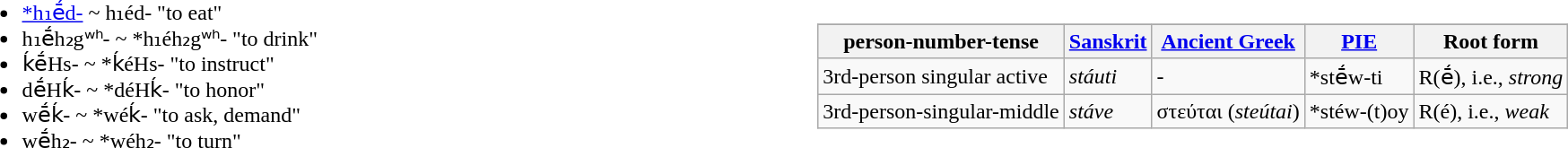<table width="100%">
<tr>
<th style="width: 50%;"></th>
<th style="width: 50%;"></th>
</tr>
<tr>
<td style="padding: 5px;"><br><ul><li><a href='#'>*h₁ḗd-</a> ~ h₁éd- "to eat"</li><li>h₁ḗh₂gʷʰ- ~ *h₁éh₂gʷʰ- "to drink"</li><li>ḱḗHs- ~ *ḱéHs- "to instruct"</li><li>dḗHḱ- ~ *déHḱ- "to honor"</li><li>wḗḱ- ~ *wéḱ- "to ask, demand"</li><li>wḗh₂- ~ *wéh₂- "to turn"</li></ul></td>
<td style="padding: 5px;"><br><table class="wikitable" align="center">
<tr>
</tr>
<tr>
<th>person-number-tense</th>
<th><a href='#'>Sanskrit</a></th>
<th><a href='#'>Ancient Greek</a></th>
<th><a href='#'>PIE</a></th>
<th>Root form</th>
</tr>
<tr>
<td>3rd-person singular active</td>
<td><em>stáuti</em></td>
<td>-</td>
<td>*stḗw-ti</td>
<td>R(ḗ), i.e., <em>strong</em></td>
</tr>
<tr>
<td>3rd-person-singular-middle</td>
<td><em>stáve</em></td>
<td>στεύται (<em>steútai</em>)</td>
<td>*stéw-(t)oy</td>
<td>R(é), i.e., <em>weak</em></td>
</tr>
</table>
</td>
</tr>
</table>
